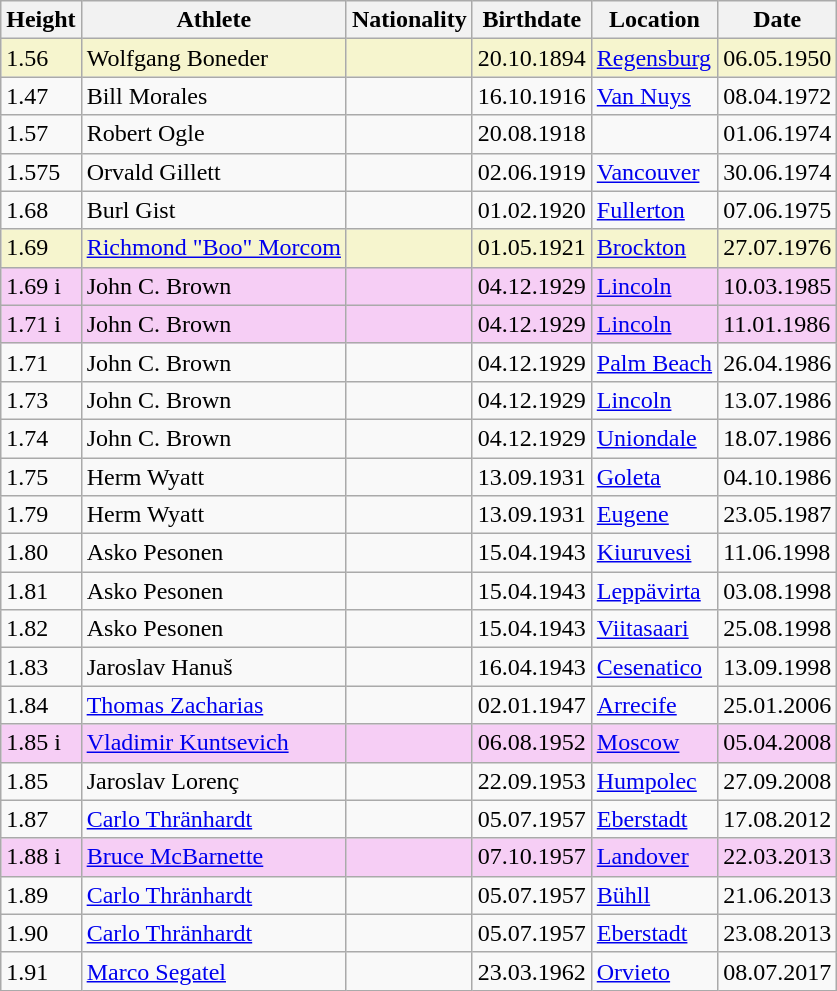<table class="wikitable">
<tr>
<th>Height</th>
<th>Athlete</th>
<th>Nationality</th>
<th>Birthdate</th>
<th>Location</th>
<th>Date</th>
</tr>
<tr style="background:#f6f5ce;">
<td>1.56</td>
<td>Wolfgang Boneder</td>
<td></td>
<td>20.10.1894</td>
<td><a href='#'>Regensburg</a></td>
<td>06.05.1950</td>
</tr>
<tr>
<td>1.47</td>
<td>Bill Morales</td>
<td></td>
<td>16.10.1916</td>
<td><a href='#'>Van Nuys</a></td>
<td>08.04.1972</td>
</tr>
<tr>
<td>1.57</td>
<td>Robert Ogle</td>
<td></td>
<td>20.08.1918</td>
<td></td>
<td>01.06.1974</td>
</tr>
<tr>
<td>1.575</td>
<td>Orvald Gillett</td>
<td></td>
<td>02.06.1919</td>
<td><a href='#'>Vancouver</a></td>
<td>30.06.1974</td>
</tr>
<tr>
<td>1.68</td>
<td>Burl Gist</td>
<td></td>
<td>01.02.1920</td>
<td><a href='#'>Fullerton</a></td>
<td>07.06.1975</td>
</tr>
<tr style="background:#f6f5ce;">
<td>1.69</td>
<td><a href='#'>Richmond "Boo" Morcom</a></td>
<td></td>
<td>01.05.1921</td>
<td><a href='#'>Brockton</a></td>
<td>27.07.1976</td>
</tr>
<tr style="background:#f6cef5;">
<td>1.69 i</td>
<td>John C. Brown</td>
<td></td>
<td>04.12.1929</td>
<td><a href='#'>Lincoln</a></td>
<td>10.03.1985</td>
</tr>
<tr style="background:#f6cef5;">
<td>1.71 i</td>
<td>John C. Brown</td>
<td></td>
<td>04.12.1929</td>
<td><a href='#'>Lincoln</a></td>
<td>11.01.1986</td>
</tr>
<tr>
<td>1.71</td>
<td>John C. Brown</td>
<td></td>
<td>04.12.1929</td>
<td><a href='#'>Palm Beach</a></td>
<td>26.04.1986</td>
</tr>
<tr>
<td>1.73</td>
<td>John C. Brown</td>
<td></td>
<td>04.12.1929</td>
<td><a href='#'>Lincoln</a></td>
<td>13.07.1986</td>
</tr>
<tr>
<td>1.74</td>
<td>John C. Brown</td>
<td></td>
<td>04.12.1929</td>
<td><a href='#'>Uniondale</a></td>
<td>18.07.1986</td>
</tr>
<tr>
<td>1.75</td>
<td>Herm Wyatt</td>
<td></td>
<td>13.09.1931</td>
<td><a href='#'>Goleta</a></td>
<td>04.10.1986</td>
</tr>
<tr>
<td>1.79</td>
<td>Herm Wyatt</td>
<td></td>
<td>13.09.1931</td>
<td><a href='#'>Eugene</a></td>
<td>23.05.1987</td>
</tr>
<tr>
<td>1.80</td>
<td>Asko Pesonen</td>
<td></td>
<td>15.04.1943</td>
<td><a href='#'>Kiuruvesi</a></td>
<td>11.06.1998</td>
</tr>
<tr>
<td>1.81</td>
<td>Asko Pesonen</td>
<td></td>
<td>15.04.1943</td>
<td><a href='#'>Leppävirta</a></td>
<td>03.08.1998</td>
</tr>
<tr>
<td>1.82</td>
<td>Asko Pesonen</td>
<td></td>
<td>15.04.1943</td>
<td><a href='#'>Viitasaari</a></td>
<td>25.08.1998</td>
</tr>
<tr>
<td>1.83</td>
<td>Jaroslav Hanuš</td>
<td></td>
<td>16.04.1943</td>
<td><a href='#'>Cesenatico</a></td>
<td>13.09.1998</td>
</tr>
<tr>
<td>1.84</td>
<td><a href='#'>Thomas Zacharias</a></td>
<td></td>
<td>02.01.1947</td>
<td><a href='#'>Arrecife</a></td>
<td>25.01.2006</td>
</tr>
<tr style="background:#f6cef5;">
<td>1.85 i</td>
<td><a href='#'>Vladimir Kuntsevich</a></td>
<td></td>
<td>06.08.1952</td>
<td><a href='#'>Moscow</a></td>
<td>05.04.2008</td>
</tr>
<tr>
<td>1.85</td>
<td>Jaroslav Lorenç</td>
<td></td>
<td>22.09.1953</td>
<td><a href='#'>Humpolec</a></td>
<td>27.09.2008</td>
</tr>
<tr>
<td>1.87</td>
<td><a href='#'>Carlo Thränhardt</a></td>
<td></td>
<td>05.07.1957</td>
<td><a href='#'>Eberstadt</a></td>
<td>17.08.2012</td>
</tr>
<tr style="background:#f6cef5;">
<td>1.88 i</td>
<td><a href='#'>Bruce McBarnette</a></td>
<td></td>
<td>07.10.1957</td>
<td><a href='#'>Landover</a></td>
<td>22.03.2013</td>
</tr>
<tr>
<td>1.89</td>
<td><a href='#'>Carlo Thränhardt</a></td>
<td></td>
<td>05.07.1957</td>
<td><a href='#'>Bühll</a></td>
<td>21.06.2013</td>
</tr>
<tr>
<td>1.90</td>
<td><a href='#'>Carlo Thränhardt</a></td>
<td></td>
<td>05.07.1957</td>
<td><a href='#'>Eberstadt</a></td>
<td>23.08.2013</td>
</tr>
<tr>
<td>1.91</td>
<td><a href='#'>Marco Segatel</a></td>
<td></td>
<td>23.03.1962</td>
<td><a href='#'>Orvieto</a></td>
<td>08.07.2017</td>
</tr>
</table>
